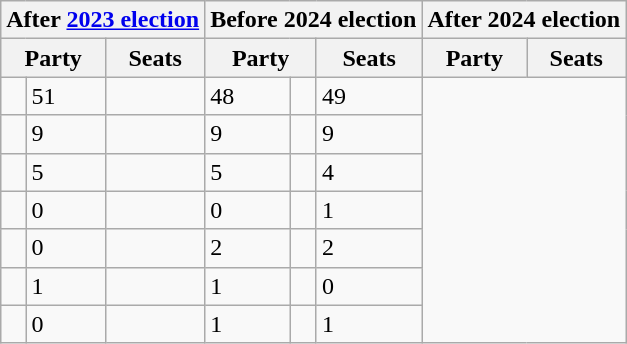<table class="wikitable">
<tr>
<th colspan="3">After <a href='#'>2023 election</a></th>
<th colspan="3">Before 2024 election</th>
<th colspan="3">After 2024 election</th>
</tr>
<tr>
<th colspan="2">Party</th>
<th>Seats</th>
<th colspan="2">Party</th>
<th>Seats</th>
<th colspan="2">Party</th>
<th>Seats</th>
</tr>
<tr>
<td></td>
<td>51</td>
<td></td>
<td>48</td>
<td></td>
<td>49</td>
</tr>
<tr>
<td></td>
<td>9</td>
<td></td>
<td>9</td>
<td></td>
<td>9</td>
</tr>
<tr>
<td></td>
<td>5</td>
<td></td>
<td>5</td>
<td></td>
<td>4</td>
</tr>
<tr>
<td></td>
<td>0</td>
<td></td>
<td>0</td>
<td></td>
<td>1</td>
</tr>
<tr>
<td></td>
<td>0</td>
<td></td>
<td>2</td>
<td></td>
<td>2</td>
</tr>
<tr>
<td></td>
<td>1</td>
<td></td>
<td>1</td>
<td></td>
<td>0</td>
</tr>
<tr>
<td></td>
<td>0</td>
<td></td>
<td>1</td>
<td></td>
<td>1</td>
</tr>
</table>
